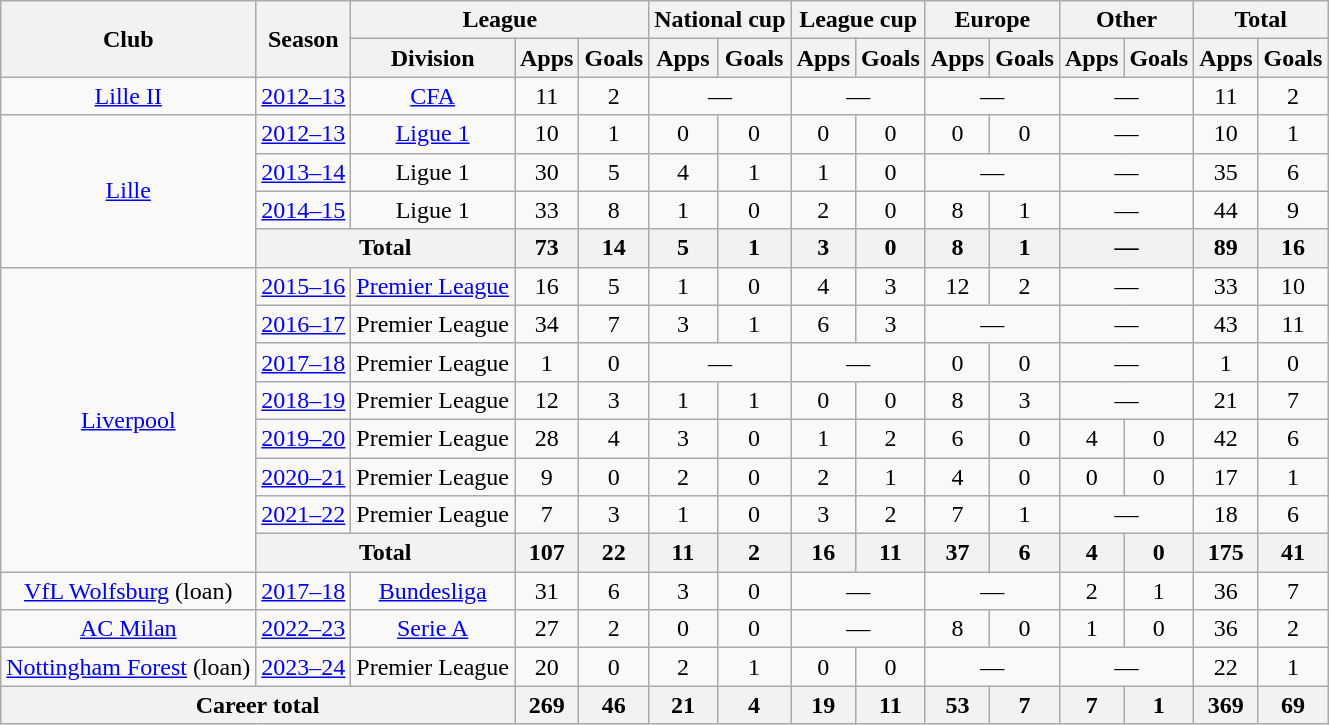<table class="wikitable" style="text-align: center;">
<tr>
<th rowspan="2">Club</th>
<th rowspan="2">Season</th>
<th colspan="3">League</th>
<th colspan="2">National cup</th>
<th colspan="2">League cup</th>
<th colspan="2">Europe</th>
<th colspan="2">Other</th>
<th colspan="2">Total</th>
</tr>
<tr>
<th>Division</th>
<th>Apps</th>
<th>Goals</th>
<th>Apps</th>
<th>Goals</th>
<th>Apps</th>
<th>Goals</th>
<th>Apps</th>
<th>Goals</th>
<th>Apps</th>
<th>Goals</th>
<th>Apps</th>
<th>Goals</th>
</tr>
<tr>
<td><a href='#'>Lille II</a></td>
<td><a href='#'>2012–13</a></td>
<td><a href='#'>CFA</a></td>
<td>11</td>
<td>2</td>
<td colspan="2">—</td>
<td colspan="2">—</td>
<td colspan="2">—</td>
<td colspan="2">—</td>
<td>11</td>
<td>2</td>
</tr>
<tr>
<td rowspan="4"><a href='#'>Lille</a></td>
<td><a href='#'>2012–13</a></td>
<td><a href='#'>Ligue 1</a></td>
<td>10</td>
<td>1</td>
<td>0</td>
<td>0</td>
<td>0</td>
<td>0</td>
<td>0</td>
<td>0</td>
<td colspan="2">—</td>
<td>10</td>
<td>1</td>
</tr>
<tr>
<td><a href='#'>2013–14</a></td>
<td>Ligue 1</td>
<td>30</td>
<td>5</td>
<td>4</td>
<td>1</td>
<td>1</td>
<td>0</td>
<td colspan="2">—</td>
<td colspan="2">—</td>
<td>35</td>
<td>6</td>
</tr>
<tr>
<td><a href='#'>2014–15</a></td>
<td>Ligue 1</td>
<td>33</td>
<td>8</td>
<td>1</td>
<td>0</td>
<td>2</td>
<td>0</td>
<td>8</td>
<td>1</td>
<td colspan="2">—</td>
<td>44</td>
<td>9</td>
</tr>
<tr>
<th colspan="2">Total</th>
<th>73</th>
<th>14</th>
<th>5</th>
<th>1</th>
<th>3</th>
<th>0</th>
<th>8</th>
<th>1</th>
<th colspan="2">—</th>
<th>89</th>
<th>16</th>
</tr>
<tr>
<td rowspan="8"><a href='#'>Liverpool</a></td>
<td><a href='#'>2015–16</a></td>
<td><a href='#'>Premier League</a></td>
<td>16</td>
<td>5</td>
<td>1</td>
<td>0</td>
<td>4</td>
<td>3</td>
<td>12</td>
<td>2</td>
<td colspan="2">—</td>
<td>33</td>
<td>10</td>
</tr>
<tr>
<td><a href='#'>2016–17</a></td>
<td>Premier League</td>
<td>34</td>
<td>7</td>
<td>3</td>
<td>1</td>
<td>6</td>
<td>3</td>
<td colspan="2">—</td>
<td colspan="2">—</td>
<td>43</td>
<td>11</td>
</tr>
<tr>
<td><a href='#'>2017–18</a></td>
<td>Premier League</td>
<td>1</td>
<td>0</td>
<td colspan="2">—</td>
<td colspan="2">—</td>
<td>0</td>
<td>0</td>
<td colspan="2">—</td>
<td>1</td>
<td>0</td>
</tr>
<tr>
<td><a href='#'>2018–19</a></td>
<td>Premier League</td>
<td>12</td>
<td>3</td>
<td>1</td>
<td>1</td>
<td>0</td>
<td>0</td>
<td>8</td>
<td>3</td>
<td colspan="2">—</td>
<td>21</td>
<td>7</td>
</tr>
<tr>
<td><a href='#'>2019–20</a></td>
<td>Premier League</td>
<td>28</td>
<td>4</td>
<td>3</td>
<td>0</td>
<td>1</td>
<td>2</td>
<td>6</td>
<td>0</td>
<td>4</td>
<td>0</td>
<td>42</td>
<td>6</td>
</tr>
<tr>
<td><a href='#'>2020–21</a></td>
<td>Premier League</td>
<td>9</td>
<td>0</td>
<td>2</td>
<td>0</td>
<td>2</td>
<td>1</td>
<td>4</td>
<td>0</td>
<td>0</td>
<td>0</td>
<td>17</td>
<td>1</td>
</tr>
<tr>
<td><a href='#'>2021–22</a></td>
<td>Premier League</td>
<td>7</td>
<td>3</td>
<td>1</td>
<td>0</td>
<td>3</td>
<td>2</td>
<td>7</td>
<td>1</td>
<td colspan="2">—</td>
<td>18</td>
<td>6</td>
</tr>
<tr>
<th colspan="2">Total</th>
<th>107</th>
<th>22</th>
<th>11</th>
<th>2</th>
<th>16</th>
<th>11</th>
<th>37</th>
<th>6</th>
<th>4</th>
<th>0</th>
<th>175</th>
<th>41</th>
</tr>
<tr>
<td><a href='#'>VfL Wolfsburg</a> (loan)</td>
<td><a href='#'>2017–18</a></td>
<td><a href='#'>Bundesliga</a></td>
<td>31</td>
<td>6</td>
<td>3</td>
<td>0</td>
<td colspan="2">—</td>
<td colspan="2">—</td>
<td>2</td>
<td>1</td>
<td>36</td>
<td>7</td>
</tr>
<tr>
<td><a href='#'>AC Milan</a></td>
<td><a href='#'>2022–23</a></td>
<td><a href='#'>Serie A</a></td>
<td>27</td>
<td>2</td>
<td>0</td>
<td>0</td>
<td colspan="2">—</td>
<td>8</td>
<td>0</td>
<td>1</td>
<td>0</td>
<td>36</td>
<td>2</td>
</tr>
<tr>
<td><a href='#'>Nottingham Forest</a> (loan)</td>
<td><a href='#'>2023–24</a></td>
<td>Premier League</td>
<td>20</td>
<td>0</td>
<td>2</td>
<td>1</td>
<td>0</td>
<td>0</td>
<td colspan="2">—</td>
<td colspan="2">—</td>
<td>22</td>
<td>1</td>
</tr>
<tr>
<th colspan="3">Career total</th>
<th>269</th>
<th>46</th>
<th>21</th>
<th>4</th>
<th>19</th>
<th>11</th>
<th>53</th>
<th>7</th>
<th>7</th>
<th>1</th>
<th>369</th>
<th>69</th>
</tr>
</table>
